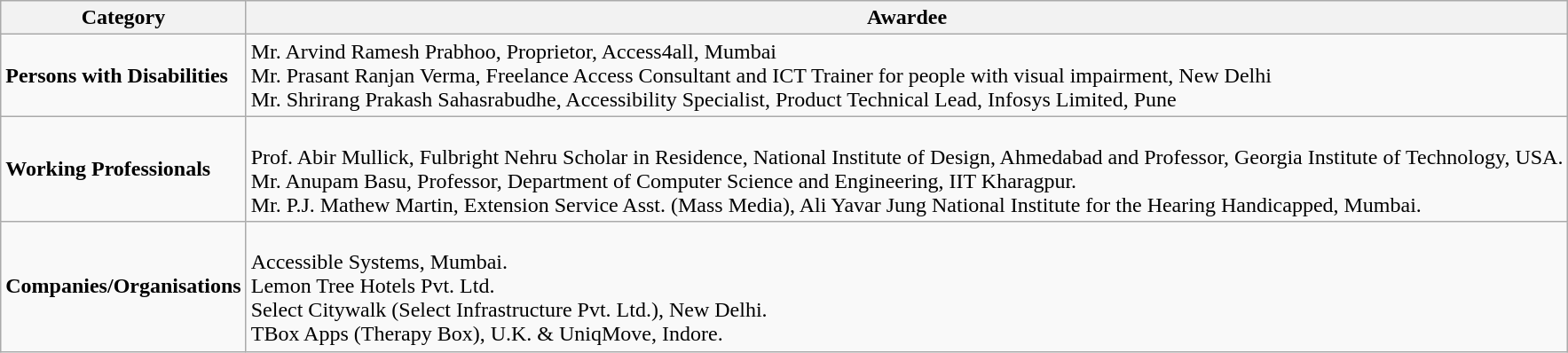<table class="wikitable">
<tr>
<th>Category</th>
<th>Awardee</th>
</tr>
<tr>
<td><strong>Persons with Disabilities</strong></td>
<td>Mr. Arvind Ramesh Prabhoo, Proprietor, Access4all, Mumbai<br>Mr. Prasant Ranjan Verma, Freelance Access Consultant and ICT Trainer for people with visual impairment, New Delhi<br>Mr. Shrirang Prakash Sahasrabudhe, Accessibility Specialist, Product Technical Lead, Infosys Limited, Pune</td>
</tr>
<tr>
<td><strong>Working Professionals</strong></td>
<td><br>Prof. Abir Mullick, Fulbright Nehru Scholar in Residence, National Institute of Design, Ahmedabad and Professor, Georgia Institute of Technology, USA.<br>Mr. Anupam Basu, Professor, Department of Computer Science and Engineering, IIT Kharagpur.<br>Mr. P.J. Mathew Martin, Extension Service Asst. (Mass Media), Ali Yavar Jung National Institute for the Hearing Handicapped, Mumbai.</td>
</tr>
<tr>
<td><strong>Companies/Organisations</strong></td>
<td><br>Accessible Systems, Mumbai.<br>Lemon Tree Hotels Pvt. Ltd.<br>Select Citywalk (Select Infrastructure Pvt. Ltd.), New Delhi.<br>TBox Apps (Therapy Box), U.K. & UniqMove, Indore.</td>
</tr>
</table>
